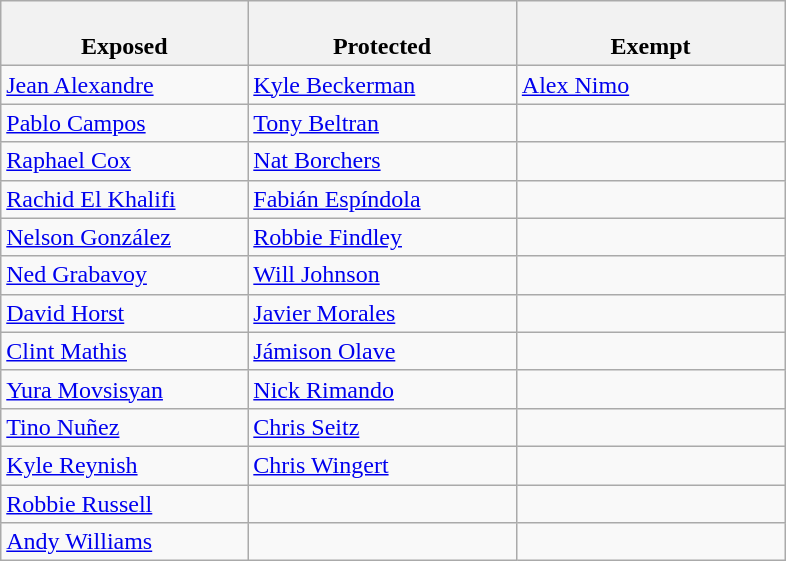<table class="wikitable">
<tr>
<th style="width:23%"><br>Exposed</th>
<th style="width:25%"><br>Protected</th>
<th style="width:25%"><br>Exempt</th>
</tr>
<tr>
<td><a href='#'>Jean Alexandre</a></td>
<td><a href='#'>Kyle Beckerman</a></td>
<td><a href='#'>Alex Nimo</a></td>
</tr>
<tr>
<td><a href='#'>Pablo Campos</a></td>
<td><a href='#'>Tony Beltran</a></td>
<td></td>
</tr>
<tr>
<td><a href='#'>Raphael Cox</a></td>
<td><a href='#'>Nat Borchers</a></td>
<td></td>
</tr>
<tr>
<td><a href='#'>Rachid El Khalifi</a></td>
<td><a href='#'>Fabián Espíndola</a></td>
<td></td>
</tr>
<tr>
<td><a href='#'>Nelson González</a></td>
<td><a href='#'>Robbie Findley</a></td>
<td></td>
</tr>
<tr>
<td><a href='#'>Ned Grabavoy</a></td>
<td><a href='#'>Will Johnson</a></td>
<td></td>
</tr>
<tr>
<td><a href='#'>David Horst</a></td>
<td><a href='#'>Javier Morales</a></td>
<td></td>
</tr>
<tr>
<td><a href='#'>Clint Mathis</a></td>
<td><a href='#'>Jámison Olave</a></td>
<td></td>
</tr>
<tr>
<td><a href='#'>Yura Movsisyan</a></td>
<td><a href='#'>Nick Rimando</a></td>
<td></td>
</tr>
<tr>
<td><a href='#'>Tino Nuñez</a></td>
<td><a href='#'>Chris Seitz</a></td>
<td></td>
</tr>
<tr>
<td><a href='#'>Kyle Reynish</a></td>
<td><a href='#'>Chris Wingert</a></td>
<td></td>
</tr>
<tr>
<td><a href='#'>Robbie Russell</a></td>
<td></td>
<td></td>
</tr>
<tr>
<td><a href='#'>Andy Williams</a></td>
<td></td>
<td></td>
</tr>
</table>
